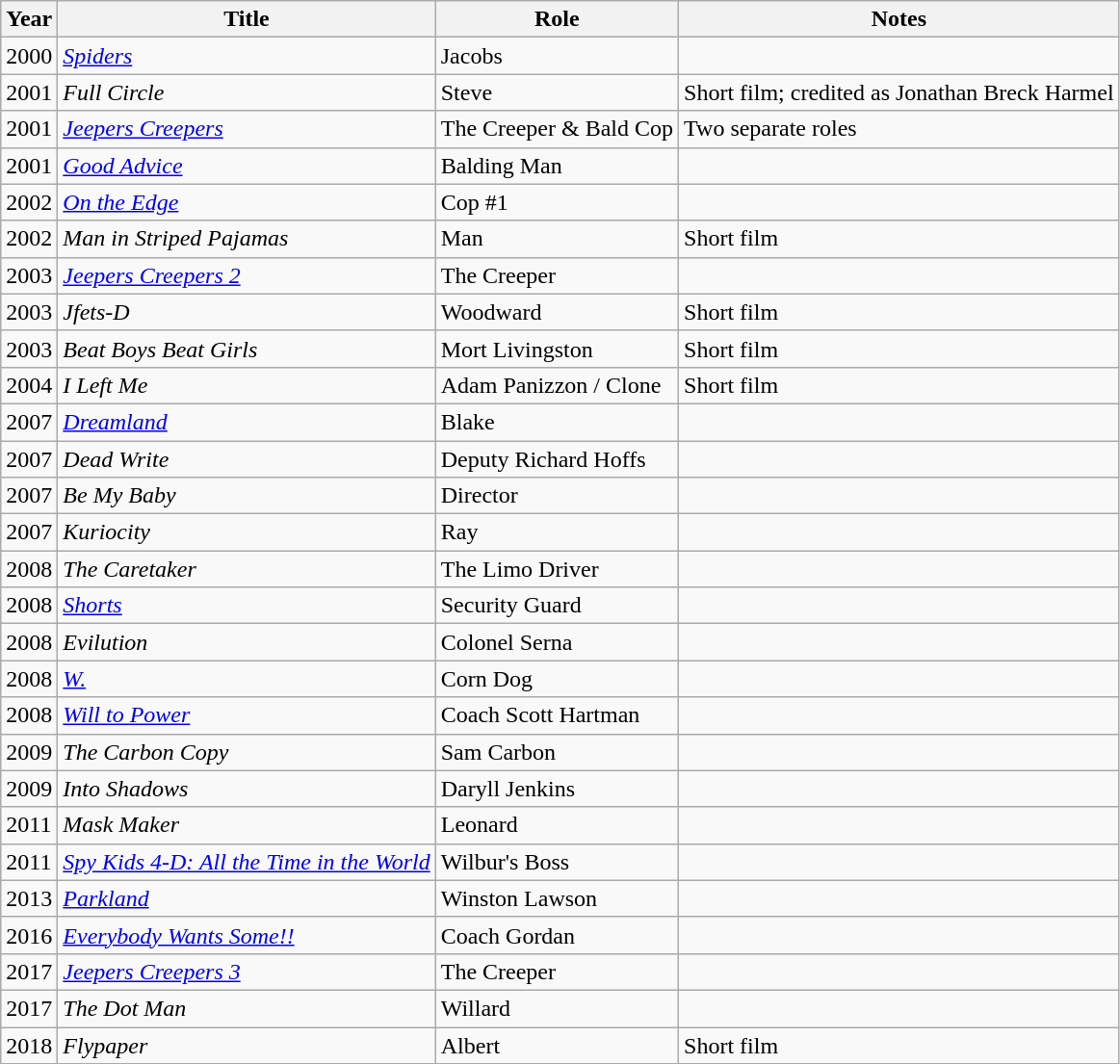<table class="wikitable sortable">
<tr>
<th>Year</th>
<th>Title</th>
<th>Role</th>
<th>Notes</th>
</tr>
<tr>
<td>2000</td>
<td><em><a href='#'>Spiders</a></em></td>
<td>Jacobs</td>
<td></td>
</tr>
<tr>
<td>2001</td>
<td><em>Full Circle</em></td>
<td>Steve</td>
<td>Short film; credited as Jonathan Breck Harmel</td>
</tr>
<tr>
<td>2001</td>
<td><em><a href='#'>Jeepers Creepers</a></em></td>
<td>The Creeper & Bald Cop</td>
<td>Two separate roles</td>
</tr>
<tr>
<td>2001</td>
<td><em><a href='#'>Good Advice</a></em></td>
<td>Balding Man</td>
<td></td>
</tr>
<tr>
<td>2002</td>
<td><em><a href='#'>On the Edge</a></em></td>
<td>Cop #1</td>
<td></td>
</tr>
<tr>
<td>2002</td>
<td><em>Man in Striped Pajamas</em></td>
<td>Man</td>
<td>Short film</td>
</tr>
<tr>
<td>2003</td>
<td><em><a href='#'>Jeepers Creepers 2</a></em></td>
<td>The Creeper</td>
<td></td>
</tr>
<tr>
<td>2003</td>
<td><em>Jfets-D</em></td>
<td>Woodward</td>
<td>Short film</td>
</tr>
<tr>
<td>2003</td>
<td><em>Beat Boys Beat Girls</em></td>
<td>Mort Livingston</td>
<td>Short film</td>
</tr>
<tr>
<td>2004</td>
<td><em>I Left Me</em></td>
<td>Adam Panizzon / Clone</td>
<td>Short film</td>
</tr>
<tr>
<td>2007</td>
<td><em><a href='#'>Dreamland</a></em></td>
<td>Blake</td>
<td></td>
</tr>
<tr>
<td>2007</td>
<td><em>Dead Write</em></td>
<td>Deputy Richard Hoffs</td>
<td></td>
</tr>
<tr>
<td>2007</td>
<td><em>Be My Baby</em></td>
<td>Director</td>
<td></td>
</tr>
<tr>
<td>2007</td>
<td><em>Kuriocity</em></td>
<td>Ray</td>
<td></td>
</tr>
<tr>
<td>2008</td>
<td><em>The Caretaker</em></td>
<td>The Limo Driver</td>
<td></td>
</tr>
<tr>
<td>2008</td>
<td><em><a href='#'>Shorts</a></em></td>
<td>Security Guard</td>
<td></td>
</tr>
<tr>
<td>2008</td>
<td><em>Evilution</em></td>
<td>Colonel Serna</td>
<td></td>
</tr>
<tr>
<td>2008</td>
<td><em><a href='#'>W.</a></em></td>
<td>Corn Dog</td>
<td></td>
</tr>
<tr>
<td>2008</td>
<td><em><a href='#'>Will to Power</a></em></td>
<td>Coach Scott Hartman</td>
<td></td>
</tr>
<tr>
<td>2009</td>
<td><em>The Carbon Copy</em></td>
<td>Sam Carbon</td>
<td></td>
</tr>
<tr>
<td>2009</td>
<td><em>Into Shadows</em></td>
<td>Daryll Jenkins</td>
<td></td>
</tr>
<tr>
<td>2011</td>
<td><em>Mask Maker</em></td>
<td>Leonard</td>
<td></td>
</tr>
<tr>
<td>2011</td>
<td><em><a href='#'>Spy Kids 4-D: All the Time in the World</a></em></td>
<td>Wilbur's Boss</td>
<td></td>
</tr>
<tr>
<td>2013</td>
<td><em><a href='#'>Parkland</a></em></td>
<td>Winston Lawson</td>
<td></td>
</tr>
<tr>
<td>2016</td>
<td><em><a href='#'>Everybody Wants Some!!</a></em></td>
<td>Coach Gordan</td>
<td></td>
</tr>
<tr>
<td>2017</td>
<td><em><a href='#'>Jeepers Creepers 3</a></em></td>
<td>The Creeper</td>
<td></td>
</tr>
<tr>
<td>2017</td>
<td><em>The Dot Man</em></td>
<td>Willard</td>
<td></td>
</tr>
<tr>
<td>2018</td>
<td><em>Flypaper</em></td>
<td>Albert</td>
<td>Short film</td>
</tr>
</table>
